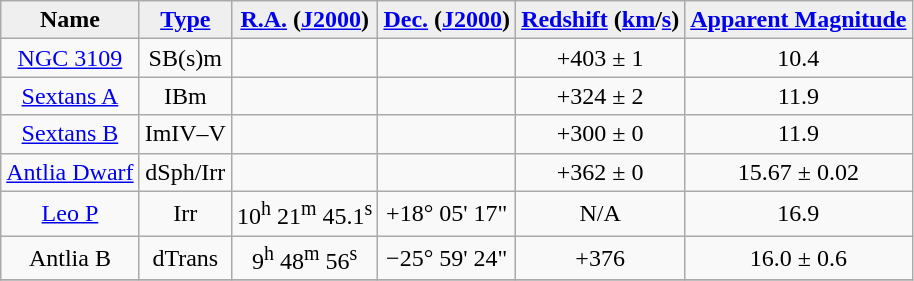<table class="wikitable" style="text-align:center;border-collapse:collapse;" cellpadding="2">
<tr>
<th style="background:#efefef;">Name</th>
<th style="background:#efefef;"><a href='#'>Type</a></th>
<th style="background:#efefef;"><a href='#'>R.A.</a> (<a href='#'>J2000</a>)</th>
<th style="background:#efefef;"><a href='#'>Dec.</a> (<a href='#'>J2000</a>)</th>
<th style="background:#efefef;"><a href='#'>Redshift</a> (<a href='#'>km</a>/<a href='#'>s</a>)</th>
<th style="background:#efefef;"><a href='#'>Apparent Magnitude</a></th>
</tr>
<tr>
<td><a href='#'>NGC 3109</a></td>
<td>SB(s)m</td>
<td></td>
<td></td>
<td>+403 ± 1</td>
<td>10.4</td>
</tr>
<tr>
<td><a href='#'>Sextans A</a></td>
<td>IBm</td>
<td></td>
<td></td>
<td>+324 ± 2</td>
<td>11.9</td>
</tr>
<tr>
<td><a href='#'>Sextans B</a></td>
<td>ImIV–V</td>
<td></td>
<td></td>
<td>+300 ± 0</td>
<td>11.9</td>
</tr>
<tr>
<td><a href='#'>Antlia Dwarf</a></td>
<td>dSph/Irr</td>
<td></td>
<td></td>
<td>+362 ± 0</td>
<td>15.67 ± 0.02</td>
</tr>
<tr>
<td><a href='#'>Leo P</a></td>
<td>Irr</td>
<td>10<sup>h</sup> 21<sup>m</sup> 45.1<sup>s</sup></td>
<td>+18° 05' 17"</td>
<td>N/A</td>
<td>16.9</td>
</tr>
<tr>
<td>Antlia B</td>
<td>dTrans</td>
<td>9<sup>h</sup> 48<sup>m</sup> 56<sup>s</sup></td>
<td>−25° 59' 24"</td>
<td>+376</td>
<td>16.0 ± 0.6</td>
</tr>
<tr>
</tr>
</table>
